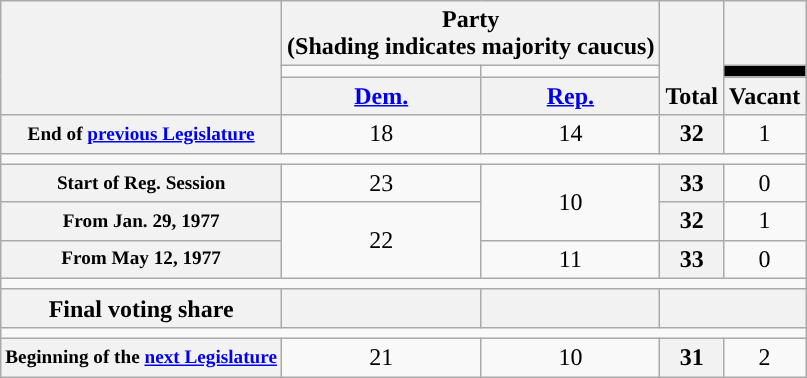<table class=wikitable style="text-align:center">
<tr style="vertical-align:bottom;">
<th rowspan=3></th>
<th colspan=2>Party <div>(Shading indicates majority caucus)</div></th>
<th rowspan=3>Total</th>
<th></th>
</tr>
<tr style="height:5px">
<td style="background-color:"></td>
<td style="background-color:"></td>
<td style="background:black;"></td>
</tr>
<tr>
<th><a href='#'>Dem.</a></th>
<th><a href='#'>Rep.</a></th>
<th>Vacant</th>
</tr>
<tr>
<th style="font-size:80%;">End of <a href='#'>previous Legislature</a></th>
<td>18</td>
<td>14</td>
<th>32</th>
<td>1</td>
</tr>
<tr>
<td colspan=5></td>
</tr>
<tr>
<th style="font-size:80%;">Start of Reg. Session</th>
<td>23</td>
<td rowspan="2">10</td>
<th>33</th>
<td>0</td>
</tr>
<tr>
<th style="font-size:80%;">From Jan. 29, 1977</th>
<td rowspan="2" >22</td>
<th>32</th>
<td>1</td>
</tr>
<tr>
<th style="font-size:80%;">From May 12, 1977</th>
<td>11</td>
<th>33</th>
<td>0</td>
</tr>
<tr>
<td colspan=5></td>
</tr>
<tr>
<th>Final voting share</th>
<th></th>
<th></th>
<th colspan=2></th>
</tr>
<tr>
<td colspan=5></td>
</tr>
<tr>
<th style="font-size:80%;">Beginning of the <a href='#'>next Legislature</a></th>
<td>21</td>
<td>10</td>
<th>31</th>
<td>2</td>
</tr>
</table>
